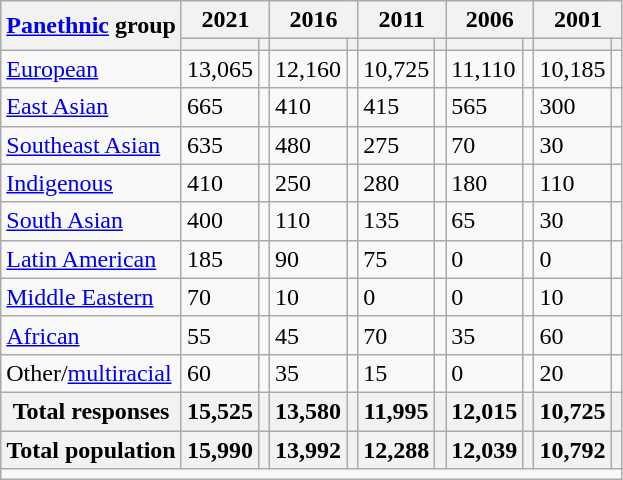<table class="wikitable collapsible sortable">
<tr>
<th rowspan="2"><a href='#'>Panethnic</a> group</th>
<th colspan="2">2021</th>
<th colspan="2">2016</th>
<th colspan="2">2011</th>
<th colspan="2">2006</th>
<th colspan="2">2001</th>
</tr>
<tr>
<th><a href='#'></a></th>
<th></th>
<th></th>
<th></th>
<th></th>
<th></th>
<th></th>
<th></th>
<th></th>
<th></th>
</tr>
<tr>
<td><a href='#'>European</a></td>
<td>13,065</td>
<td></td>
<td>12,160</td>
<td></td>
<td>10,725</td>
<td></td>
<td>11,110</td>
<td></td>
<td>10,185</td>
<td></td>
</tr>
<tr>
<td><a href='#'>East Asian</a></td>
<td>665</td>
<td></td>
<td>410</td>
<td></td>
<td>415</td>
<td></td>
<td>565</td>
<td></td>
<td>300</td>
<td></td>
</tr>
<tr>
<td><a href='#'>Southeast Asian</a></td>
<td>635</td>
<td></td>
<td>480</td>
<td></td>
<td>275</td>
<td></td>
<td>70</td>
<td></td>
<td>30</td>
<td></td>
</tr>
<tr>
<td><a href='#'>Indigenous</a></td>
<td>410</td>
<td></td>
<td>250</td>
<td></td>
<td>280</td>
<td></td>
<td>180</td>
<td></td>
<td>110</td>
<td></td>
</tr>
<tr>
<td><a href='#'>South Asian</a></td>
<td>400</td>
<td></td>
<td>110</td>
<td></td>
<td>135</td>
<td></td>
<td>65</td>
<td></td>
<td>30</td>
<td></td>
</tr>
<tr>
<td><a href='#'>Latin American</a></td>
<td>185</td>
<td></td>
<td>90</td>
<td></td>
<td>75</td>
<td></td>
<td>0</td>
<td></td>
<td>0</td>
<td></td>
</tr>
<tr>
<td><a href='#'>Middle Eastern</a></td>
<td>70</td>
<td></td>
<td>10</td>
<td></td>
<td>0</td>
<td></td>
<td>0</td>
<td></td>
<td>10</td>
<td></td>
</tr>
<tr>
<td><a href='#'>African</a></td>
<td>55</td>
<td></td>
<td>45</td>
<td></td>
<td>70</td>
<td></td>
<td>35</td>
<td></td>
<td>60</td>
<td></td>
</tr>
<tr>
<td>Other/<a href='#'>multiracial</a></td>
<td>60</td>
<td></td>
<td>35</td>
<td></td>
<td>15</td>
<td></td>
<td>0</td>
<td></td>
<td>20</td>
<td></td>
</tr>
<tr>
<th>Total responses</th>
<th>15,525</th>
<th></th>
<th>13,580</th>
<th></th>
<th>11,995</th>
<th></th>
<th>12,015</th>
<th></th>
<th>10,725</th>
<th></th>
</tr>
<tr class="sortbottom">
<th>Total population</th>
<th>15,990</th>
<th></th>
<th>13,992</th>
<th></th>
<th>12,288</th>
<th></th>
<th>12,039</th>
<th></th>
<th>10,792</th>
<th></th>
</tr>
<tr class="sortbottom">
<td colspan="11"></td>
</tr>
</table>
